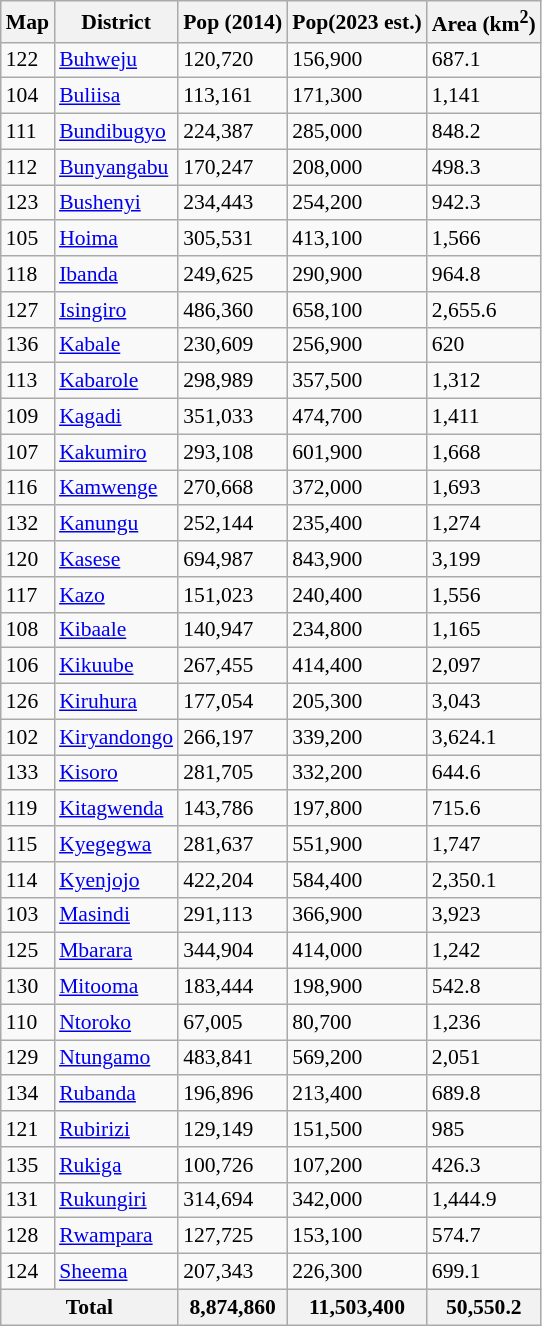<table class="wikitable sortable" style="font-size:90%;">
<tr>
<th>Map</th>
<th>District</th>
<th>Pop (2014)</th>
<th>Pop(2023 est.)</th>
<th>Area (km<sup>2</sup>)</th>
</tr>
<tr>
<td>122</td>
<td><a href='#'>Buhweju</a></td>
<td>120,720</td>
<td>156,900</td>
<td>687.1</td>
</tr>
<tr>
<td>104</td>
<td><a href='#'>Buliisa</a></td>
<td>113,161</td>
<td>171,300</td>
<td>1,141</td>
</tr>
<tr>
<td>111</td>
<td><a href='#'>Bundibugyo</a></td>
<td>224,387</td>
<td>285,000</td>
<td>848.2</td>
</tr>
<tr>
<td>112</td>
<td><a href='#'>Bunyangabu</a></td>
<td>170,247</td>
<td>208,000</td>
<td>498.3</td>
</tr>
<tr>
<td>123</td>
<td><a href='#'>Bushenyi</a></td>
<td>234,443</td>
<td>254,200</td>
<td>942.3</td>
</tr>
<tr>
<td>105</td>
<td><a href='#'>Hoima</a></td>
<td>305,531</td>
<td>413,100</td>
<td>1,566</td>
</tr>
<tr>
<td>118</td>
<td><a href='#'>Ibanda</a></td>
<td>249,625</td>
<td>290,900</td>
<td>964.8</td>
</tr>
<tr>
<td>127</td>
<td><a href='#'>Isingiro</a></td>
<td>486,360</td>
<td>658,100</td>
<td>2,655.6</td>
</tr>
<tr>
<td>136</td>
<td><a href='#'>Kabale</a></td>
<td>230,609</td>
<td>256,900</td>
<td>620</td>
</tr>
<tr>
<td>113</td>
<td><a href='#'>Kabarole</a></td>
<td>298,989</td>
<td>357,500</td>
<td>1,312</td>
</tr>
<tr>
<td>109</td>
<td><a href='#'>Kagadi</a></td>
<td>351,033</td>
<td>474,700</td>
<td>1,411</td>
</tr>
<tr>
<td>107</td>
<td><a href='#'>Kakumiro</a></td>
<td>293,108</td>
<td>601,900</td>
<td>1,668</td>
</tr>
<tr>
<td>116</td>
<td><a href='#'>Kamwenge</a></td>
<td>270,668</td>
<td>372,000</td>
<td>1,693</td>
</tr>
<tr>
<td>132</td>
<td><a href='#'>Kanungu</a></td>
<td>252,144</td>
<td>235,400</td>
<td>1,274</td>
</tr>
<tr>
<td>120</td>
<td><a href='#'>Kasese</a></td>
<td>694,987</td>
<td>843,900</td>
<td>3,199</td>
</tr>
<tr>
<td>117</td>
<td><a href='#'>Kazo</a></td>
<td>151,023</td>
<td>240,400</td>
<td>1,556</td>
</tr>
<tr>
<td>108</td>
<td><a href='#'>Kibaale</a></td>
<td>140,947</td>
<td>234,800</td>
<td>1,165</td>
</tr>
<tr>
<td>106</td>
<td><a href='#'>Kikuube</a></td>
<td>267,455</td>
<td>414,400</td>
<td>2,097</td>
</tr>
<tr>
<td>126</td>
<td><a href='#'>Kiruhura</a></td>
<td>177,054</td>
<td>205,300</td>
<td>3,043</td>
</tr>
<tr>
<td>102</td>
<td><a href='#'>Kiryandongo</a></td>
<td>266,197</td>
<td>339,200</td>
<td>3,624.1</td>
</tr>
<tr>
<td>133</td>
<td><a href='#'>Kisoro</a></td>
<td>281,705</td>
<td>332,200</td>
<td>644.6</td>
</tr>
<tr>
<td>119</td>
<td><a href='#'>Kitagwenda</a></td>
<td>143,786</td>
<td>197,800</td>
<td>715.6</td>
</tr>
<tr>
<td>115</td>
<td><a href='#'>Kyegegwa</a></td>
<td>281,637</td>
<td>551,900</td>
<td>1,747</td>
</tr>
<tr>
<td>114</td>
<td><a href='#'>Kyenjojo</a></td>
<td>422,204</td>
<td>584,400</td>
<td>2,350.1</td>
</tr>
<tr>
<td>103</td>
<td><a href='#'>Masindi</a></td>
<td>291,113</td>
<td>366,900</td>
<td>3,923</td>
</tr>
<tr>
<td>125</td>
<td><a href='#'>Mbarara</a></td>
<td>344,904</td>
<td>414,000</td>
<td>1,242</td>
</tr>
<tr>
<td>130</td>
<td><a href='#'>Mitooma</a></td>
<td>183,444</td>
<td>198,900</td>
<td>542.8</td>
</tr>
<tr>
<td>110</td>
<td><a href='#'>Ntoroko</a></td>
<td>67,005</td>
<td>80,700</td>
<td>1,236</td>
</tr>
<tr>
<td>129</td>
<td><a href='#'>Ntungamo</a></td>
<td>483,841</td>
<td>569,200</td>
<td>2,051</td>
</tr>
<tr>
<td>134</td>
<td><a href='#'>Rubanda</a></td>
<td>196,896</td>
<td>213,400</td>
<td>689.8</td>
</tr>
<tr>
<td>121</td>
<td><a href='#'>Rubirizi</a></td>
<td>129,149</td>
<td>151,500</td>
<td>985</td>
</tr>
<tr>
<td>135</td>
<td><a href='#'>Rukiga</a></td>
<td>100,726</td>
<td>107,200</td>
<td>426.3</td>
</tr>
<tr>
<td>131</td>
<td><a href='#'>Rukungiri</a></td>
<td>314,694</td>
<td>342,000</td>
<td>1,444.9</td>
</tr>
<tr>
<td>128</td>
<td><a href='#'>Rwampara</a></td>
<td>127,725</td>
<td>153,100</td>
<td>574.7</td>
</tr>
<tr>
<td>124</td>
<td><a href='#'>Sheema</a></td>
<td>207,343</td>
<td>226,300</td>
<td>699.1</td>
</tr>
<tr>
<th colspan="2">Total</th>
<th>8,874,860</th>
<th>11,503,400</th>
<th>50,550.2</th>
</tr>
</table>
